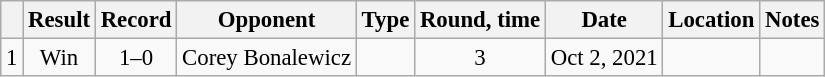<table class="wikitable" style="text-align:center; font-size:95%">
<tr>
<th></th>
<th>Result</th>
<th>Record</th>
<th>Opponent</th>
<th>Type</th>
<th>Round, time</th>
<th>Date</th>
<th>Location</th>
<th>Notes</th>
</tr>
<tr>
<td>1</td>
<td>Win</td>
<td>1–0</td>
<td style="text-align:left;">Corey Bonalewicz</td>
<td></td>
<td>3</td>
<td>Oct 2, 2021</td>
<td style="text-align:left;"></td>
<td></td>
</tr>
</table>
